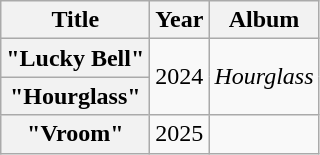<table class="wikitable plainrowheaders" style="text-align:center">
<tr>
<th scope="col">Title</th>
<th scope="col">Year</th>
<th scope="col">Album</th>
</tr>
<tr>
<th scope="row">"Lucky Bell"</th>
<td rowspan=2>2024</td>
<td rowspan=2><em>Hourglass</em></td>
</tr>
<tr>
<th scope="row">"Hourglass"</th>
</tr>
<tr>
<th scope="row">"Vroom"</th>
<td>2025</td>
<td></td>
</tr>
</table>
